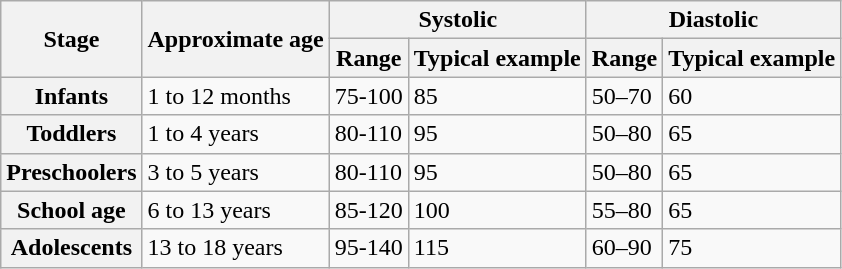<table class="wikitable">
<tr>
<th rowspan=2>Stage</th>
<th rowspan=2>Approximate age</th>
<th colspan=2>Systolic</th>
<th colspan=2>Diastolic</th>
</tr>
<tr>
<th>Range</th>
<th>Typical example</th>
<th>Range</th>
<th>Typical example</th>
</tr>
<tr>
<th>Infants</th>
<td>1 to 12 months</td>
<td>75-100</td>
<td>85</td>
<td>50–70</td>
<td>60</td>
</tr>
<tr>
<th>Toddlers</th>
<td>1 to 4 years</td>
<td>80-110</td>
<td>95</td>
<td>50–80</td>
<td>65</td>
</tr>
<tr>
<th>Preschoolers</th>
<td>3 to 5 years</td>
<td>80-110</td>
<td>95</td>
<td>50–80</td>
<td>65</td>
</tr>
<tr>
<th>School age</th>
<td>6 to 13 years</td>
<td>85-120</td>
<td>100</td>
<td>55–80</td>
<td>65</td>
</tr>
<tr>
<th>Adolescents</th>
<td>13 to 18 years</td>
<td>95-140</td>
<td>115</td>
<td>60–90</td>
<td>75</td>
</tr>
</table>
